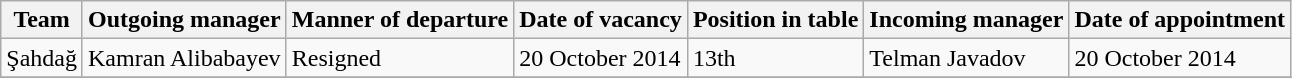<table class="wikitable">
<tr>
<th>Team</th>
<th>Outgoing manager</th>
<th>Manner of departure</th>
<th>Date of vacancy</th>
<th>Position in table</th>
<th>Incoming manager</th>
<th>Date of appointment</th>
</tr>
<tr>
<td>Şahdağ</td>
<td> Kamran Alibabayev</td>
<td>Resigned</td>
<td>20 October 2014</td>
<td>13th</td>
<td> Telman Javadov</td>
<td>20 October 2014</td>
</tr>
<tr>
</tr>
</table>
